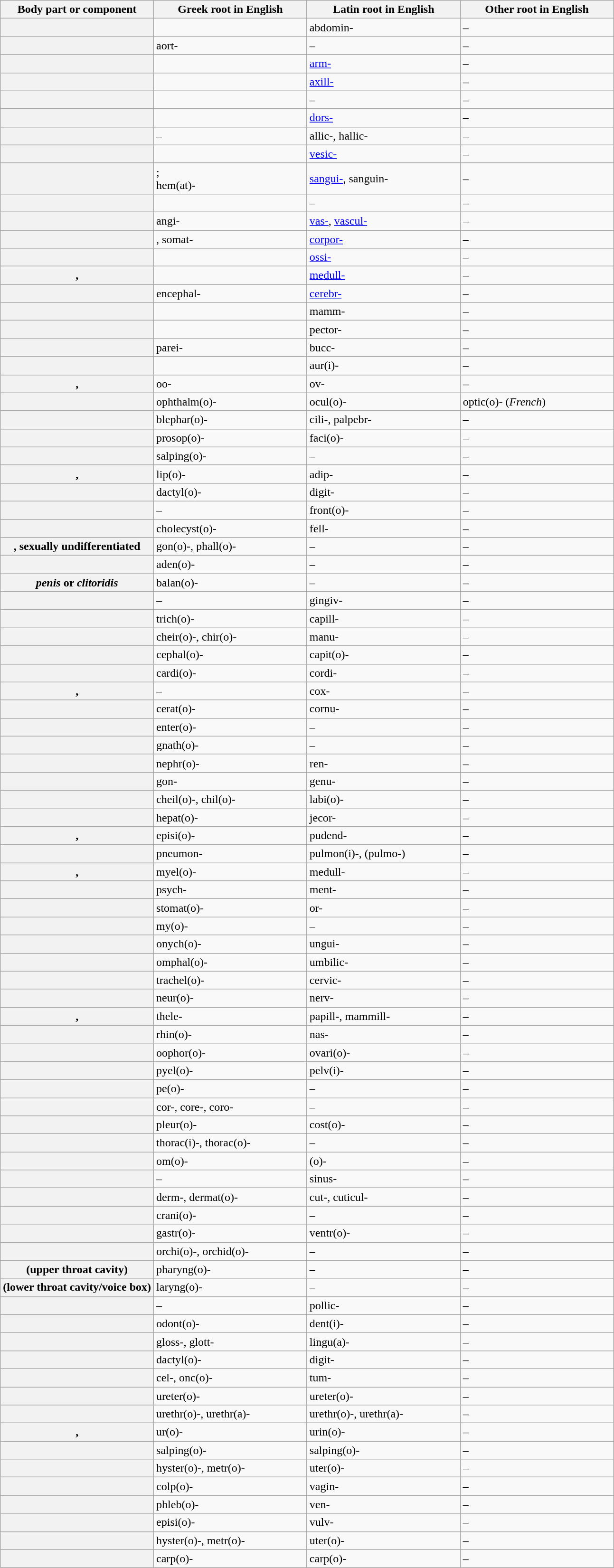<table class="wikitable plainrowheaders">
<tr>
<th scope="col" style="width: 25%" scope="col">Body part or component</th>
<th scope="col" style="width: 25%" scope="col">Greek root in English</th>
<th scope="col" style="width: 25%" scope="col">Latin root in English</th>
<th scope="col" style="width: 25%" scope="col">Other root in English</th>
</tr>
<tr>
<th scope="row"><strong></strong></th>
<td></td>
<td>abdomin-</td>
<td>–</td>
</tr>
<tr>
<th scope="row"><strong></strong></th>
<td>aort-</td>
<td>–</td>
<td>–</td>
</tr>
<tr>
<th scope="row"><strong></strong></th>
<td></td>
<td><a href='#'>arm-</a></td>
<td>–</td>
</tr>
<tr>
<th scope="row"><strong></strong></th>
<td></td>
<td><a href='#'>axill-</a></td>
<td>–</td>
</tr>
<tr>
<th scope="row"><strong></strong></th>
<td></td>
<td>–</td>
<td>–</td>
</tr>
<tr>
<th scope="row"><strong></strong></th>
<td></td>
<td><a href='#'>dors-</a></td>
<td>–</td>
</tr>
<tr>
<th scope="row"><strong></strong></th>
<td>–</td>
<td>allic-, hallic-</td>
<td>–</td>
</tr>
<tr>
<th scope="row"><strong></strong></th>
<td></td>
<td><a href='#'>vesic-</a></td>
<td>–</td>
</tr>
<tr>
<th scope="row"><strong></strong></th>
<td> ;<br> hem(at)- </td>
<td><a href='#'>sangui-</a>, sanguin-</td>
<td>–</td>
</tr>
<tr>
<th scope="row"><strong></strong></th>
<td></td>
<td>–</td>
<td>–</td>
</tr>
<tr>
<th scope="row"><strong></strong></th>
<td>angi-</td>
<td><a href='#'>vas-</a>, <a href='#'>vascul-</a></td>
<td>–</td>
</tr>
<tr>
<th scope="row"><strong></strong></th>
<td>, somat-</td>
<td><a href='#'>corpor-</a></td>
<td>–</td>
</tr>
<tr>
<th scope="row"><strong></strong></th>
<td></td>
<td><a href='#'>ossi-</a></td>
<td>–</td>
</tr>
<tr>
<th scope="row"><strong></strong>, <strong></strong></th>
<td></td>
<td><a href='#'>medull-</a></td>
<td>–</td>
</tr>
<tr>
<th scope="row"><strong></strong></th>
<td>encephal-</td>
<td><a href='#'>cerebr-</a></td>
<td>–</td>
</tr>
<tr>
<th scope="row"><strong></strong></th>
<td></td>
<td>mamm-</td>
<td>–</td>
</tr>
<tr>
<th scope="row"><strong></strong></th>
<td></td>
<td>pector-</td>
<td>–</td>
</tr>
<tr>
<th scope="row"><strong></strong></th>
<td>parei-</td>
<td>bucc-</td>
<td>–</td>
</tr>
<tr>
<th scope="row"><strong></strong></th>
<td></td>
<td>aur(i)-</td>
<td>–</td>
</tr>
<tr>
<th scope="row"><strong></strong>, <strong></strong></th>
<td>oo-</td>
<td>ov-</td>
<td>–</td>
</tr>
<tr>
<th scope="row"><strong></strong></th>
<td>ophthalm(o)-</td>
<td>ocul(o)-</td>
<td>optic(o)- (<em>French</em>)</td>
</tr>
<tr>
<th scope="row"><strong></strong></th>
<td>blephar(o)-</td>
<td>cili-, palpebr-</td>
<td>–</td>
</tr>
<tr>
<th scope="row"><strong></strong></th>
<td>prosop(o)-</td>
<td>faci(o)-</td>
<td>–</td>
</tr>
<tr>
<th scope="row"><strong></strong></th>
<td>salping(o)-</td>
<td>–</td>
<td>–</td>
</tr>
<tr>
<th scope="row"><strong></strong>, <strong></strong></th>
<td>lip(o)-</td>
<td>adip-</td>
<td>–</td>
</tr>
<tr>
<th scope="row"><strong></strong></th>
<td>dactyl(o)-</td>
<td>digit-</td>
<td>–</td>
</tr>
<tr>
<th scope="row"><strong></strong></th>
<td>–</td>
<td>front(o)-</td>
<td>–</td>
</tr>
<tr>
<th scope="row"><strong></strong></th>
<td>cholecyst(o)-</td>
<td>fell-</td>
<td>–</td>
</tr>
<tr>
<th scope="row"><strong></strong>, sexually undifferentiated</th>
<td>gon(o)-, phall(o)-</td>
<td>–</td>
<td>–</td>
</tr>
<tr>
<th scope="row"><strong></strong></th>
<td>aden(o)-</td>
<td>–</td>
<td>–</td>
</tr>
<tr>
<th scope="row"><strong></strong> <em>penis</em> or <em>clitoridis</em></th>
<td>balan(o)-</td>
<td>–</td>
<td>–</td>
</tr>
<tr>
<th scope="row"><strong></strong></th>
<td>–</td>
<td>gingiv-</td>
<td>–</td>
</tr>
<tr>
<th scope="row"><strong></strong></th>
<td>trich(o)-</td>
<td>capill-</td>
<td>–</td>
</tr>
<tr>
<th scope="row"><strong></strong></th>
<td>cheir(o)-, chir(o)-</td>
<td>manu-</td>
<td>–</td>
</tr>
<tr>
<th scope="row"><strong></strong></th>
<td>cephal(o)-</td>
<td>capit(o)-</td>
<td>–</td>
</tr>
<tr>
<th scope="row"><strong></strong></th>
<td>cardi(o)-</td>
<td>cordi-</td>
<td>–</td>
</tr>
<tr>
<th scope="row"><strong></strong>, <strong></strong></th>
<td>–</td>
<td>cox-</td>
<td>–</td>
</tr>
<tr>
<th scope="row"><strong></strong></th>
<td>cerat(o)-</td>
<td>cornu-</td>
<td>–</td>
</tr>
<tr>
<th scope="row"><strong></strong></th>
<td>enter(o)-</td>
<td>–</td>
<td>–</td>
</tr>
<tr>
<th scope="row"><strong></strong></th>
<td>gnath(o)-</td>
<td>–</td>
<td>–</td>
</tr>
<tr>
<th scope="row"><strong></strong></th>
<td>nephr(o)-</td>
<td>ren-</td>
<td>–</td>
</tr>
<tr>
<th scope="row"><strong></strong></th>
<td>gon-</td>
<td>genu-</td>
<td>–</td>
</tr>
<tr>
<th scope="row"><strong></strong></th>
<td>cheil(o)-, chil(o)-</td>
<td>labi(o)-</td>
<td>–</td>
</tr>
<tr>
<th scope="row"><strong></strong></th>
<td>hepat(o)-</td>
<td>jecor-</td>
<td>–</td>
</tr>
<tr>
<th scope="row"><strong></strong>, <strong></strong></th>
<td>episi(o)-</td>
<td>pudend-</td>
<td>–</td>
</tr>
<tr>
<th scope="row"><strong></strong></th>
<td>pneumon-</td>
<td>pulmon(i)-, (pulmo-)</td>
<td>–</td>
</tr>
<tr>
<th scope="row"><strong></strong>, <strong></strong></th>
<td>myel(o)-</td>
<td>medull-</td>
<td>–</td>
</tr>
<tr>
<th scope="row"><strong></strong></th>
<td>psych-</td>
<td>ment-</td>
<td>–</td>
</tr>
<tr>
<th scope="row"><strong></strong></th>
<td>stomat(o)-</td>
<td>or-</td>
<td>–</td>
</tr>
<tr>
<th scope="row"><strong></strong></th>
<td>my(o)-</td>
<td>–</td>
<td>–</td>
</tr>
<tr>
<th scope="row"><strong></strong></th>
<td>onych(o)-</td>
<td>ungui-</td>
<td>–</td>
</tr>
<tr>
<th scope="row"><strong></strong></th>
<td>omphal(o)-</td>
<td>umbilic-</td>
<td>–</td>
</tr>
<tr>
<th scope="row"><strong></strong></th>
<td>trachel(o)-</td>
<td>cervic-</td>
<td>–</td>
</tr>
<tr>
<th scope="row"><strong></strong></th>
<td>neur(o)-</td>
<td>nerv-</td>
<td>–</td>
</tr>
<tr>
<th scope="row"><strong></strong>, <strong></strong></th>
<td>thele-</td>
<td>papill-, mammill-</td>
<td>–</td>
</tr>
<tr>
<th scope="row"><strong></strong></th>
<td>rhin(o)-</td>
<td>nas-</td>
<td>–</td>
</tr>
<tr>
<th scope="row"><strong></strong></th>
<td>oophor(o)-</td>
<td>ovari(o)-</td>
<td>–</td>
</tr>
<tr>
<th scope="row"><strong></strong></th>
<td>pyel(o)-</td>
<td>pelv(i)-</td>
<td>–</td>
</tr>
<tr>
<th scope="row"><strong></strong></th>
<td>pe(o)-</td>
<td>–</td>
<td>–</td>
</tr>
<tr>
<th scope="row"><strong></strong></th>
<td>cor-, core-, coro-</td>
<td>–</td>
<td>–</td>
</tr>
<tr>
<th scope="row"><strong></strong></th>
<td>pleur(o)-</td>
<td>cost(o)-</td>
<td>–</td>
</tr>
<tr>
<th scope="row"><strong></strong></th>
<td>thorac(i)-, thorac(o)-</td>
<td>–</td>
<td>–</td>
</tr>
<tr>
<th scope="row"><strong></strong></th>
<td>om(o)-</td>
<td>(o)-</td>
<td>–</td>
</tr>
<tr>
<th scope="row"><strong></strong></th>
<td>–</td>
<td>sinus-</td>
<td>–</td>
</tr>
<tr>
<th scope="row"><strong></strong></th>
<td>derm-, dermat(o)-</td>
<td>cut-, cuticul-</td>
<td>–</td>
</tr>
<tr>
<th scope="row"><strong></strong></th>
<td>crani(o)-</td>
<td>–</td>
<td>–</td>
</tr>
<tr>
<th scope="row"><strong></strong></th>
<td>gastr(o)-</td>
<td>ventr(o)-</td>
<td>–</td>
</tr>
<tr>
<th scope="row"><strong></strong></th>
<td>orchi(o)-, orchid(o)-</td>
<td>–</td>
<td>–</td>
</tr>
<tr>
<th scope="row"><strong></strong> (upper throat cavity)</th>
<td>pharyng(o)-</td>
<td>–</td>
<td>–</td>
</tr>
<tr>
<th scope="row"><strong></strong> (lower throat cavity/voice box)</th>
<td>laryng(o)-</td>
<td>–</td>
<td>–</td>
</tr>
<tr>
<th scope="row"><strong></strong></th>
<td>–</td>
<td>pollic-</td>
<td>–</td>
</tr>
<tr>
<th scope="row"><strong></strong></th>
<td>odont(o)-</td>
<td>dent(i)-</td>
<td>–</td>
</tr>
<tr>
<th scope="row"><strong></strong></th>
<td>gloss-, glott-</td>
<td>lingu(a)-</td>
<td>–</td>
</tr>
<tr>
<th scope="row"><strong></strong></th>
<td>dactyl(o)-</td>
<td>digit-</td>
<td>–</td>
</tr>
<tr>
<th scope="row"><strong></strong></th>
<td>cel-, onc(o)-</td>
<td>tum-</td>
<td>–</td>
</tr>
<tr>
<th scope="row"><strong></strong></th>
<td>ureter(o)-</td>
<td>ureter(o)-</td>
<td>–</td>
</tr>
<tr>
<th scope="row"><strong></strong></th>
<td>urethr(o)-, urethr(a)-</td>
<td>urethr(o)-, urethr(a)-</td>
<td>–</td>
</tr>
<tr>
<th scope="row"><strong></strong>, <strong></strong></th>
<td>ur(o)-</td>
<td>urin(o)-</td>
<td>–</td>
</tr>
<tr>
<th scope="row"><strong></strong></th>
<td>salping(o)-</td>
<td>salping(o)-</td>
<td>–</td>
</tr>
<tr>
<th scope="row"><strong></strong></th>
<td>hyster(o)-, metr(o)-</td>
<td>uter(o)-</td>
<td>–</td>
</tr>
<tr>
<th scope="row"><strong></strong></th>
<td>colp(o)-</td>
<td>vagin-</td>
<td>–</td>
</tr>
<tr>
<th scope="row"><strong></strong></th>
<td>phleb(o)-</td>
<td>ven-</td>
<td>–</td>
</tr>
<tr>
<th scope="row"><strong></strong></th>
<td>episi(o)-</td>
<td>vulv-</td>
<td>–</td>
</tr>
<tr>
<th scope="row"><strong></strong></th>
<td>hyster(o)-, metr(o)-</td>
<td>uter(o)-</td>
<td>–</td>
</tr>
<tr>
<th scope="row"><strong></strong></th>
<td>carp(o)-</td>
<td>carp(o)-</td>
<td>–</td>
</tr>
</table>
